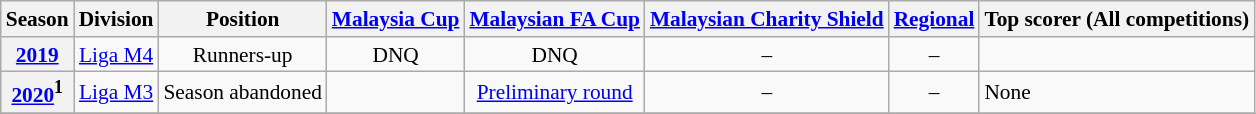<table class="wikitable" style="font-size:89%;">
<tr>
<th>Season</th>
<th>Division</th>
<th>Position</th>
<th><a href='#'>Malaysia Cup</a></th>
<th><a href='#'>Malaysian FA Cup</a></th>
<th><a href='#'>Malaysian Charity Shield</a></th>
<th><a href='#'>Regional</a></th>
<th>Top scorer (All competitions)</th>
</tr>
<tr>
<th style="text-align:center;"><a href='#'>2019</a></th>
<td style="text-align:center;"><a href='#'>Liga M4</a></td>
<td style="text-align:center;">Runners-up</td>
<td style="text-align:center;">DNQ</td>
<td style="text-align:center;">DNQ</td>
<td style="text-align:center;">–</td>
<td style="text-align:center;">–</td>
<td></td>
</tr>
<tr>
<th style="text-align:center;"><a href='#'>2020</a><sup>1</sup></th>
<td style="text-align:center;"><a href='#'>Liga M3</a></td>
<td style="text-align:center;">Season abandoned</td>
<td style="text-align:center;"></td>
<td style="text-align:center;"><a href='#'>Preliminary round</a></td>
<td style="text-align:center;">–</td>
<td style="text-align:center;">–</td>
<td>None</td>
</tr>
<tr>
</tr>
</table>
